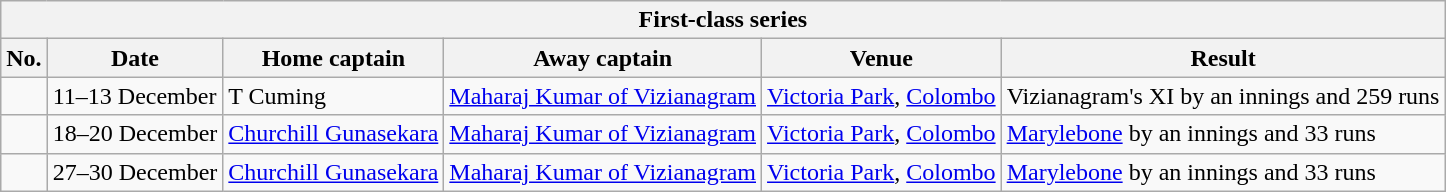<table class="wikitable">
<tr>
<th colspan="9">First-class series</th>
</tr>
<tr>
<th>No.</th>
<th>Date</th>
<th>Home captain</th>
<th>Away captain</th>
<th>Venue</th>
<th>Result</th>
</tr>
<tr>
<td></td>
<td>11–13 December</td>
<td>T Cuming</td>
<td><a href='#'>Maharaj Kumar of Vizianagram</a></td>
<td><a href='#'>Victoria Park</a>, <a href='#'>Colombo</a></td>
<td>Vizianagram's XI by an innings and 259 runs</td>
</tr>
<tr>
<td></td>
<td>18–20 December</td>
<td><a href='#'>Churchill Gunasekara</a></td>
<td><a href='#'>Maharaj Kumar of Vizianagram</a></td>
<td><a href='#'>Victoria Park</a>, <a href='#'>Colombo</a></td>
<td><a href='#'>Marylebone</a> by an innings and 33 runs</td>
</tr>
<tr>
<td></td>
<td>27–30 December</td>
<td><a href='#'>Churchill Gunasekara</a></td>
<td><a href='#'>Maharaj Kumar of Vizianagram</a></td>
<td><a href='#'>Victoria Park</a>, <a href='#'>Colombo</a></td>
<td><a href='#'>Marylebone</a> by an innings and 33 runs</td>
</tr>
</table>
